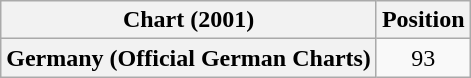<table class="wikitable plainrowheaders" style="text-align:center">
<tr>
<th scope="col">Chart (2001)</th>
<th scope="col">Position</th>
</tr>
<tr>
<th scope="row">Germany (Official German Charts)</th>
<td>93</td>
</tr>
</table>
